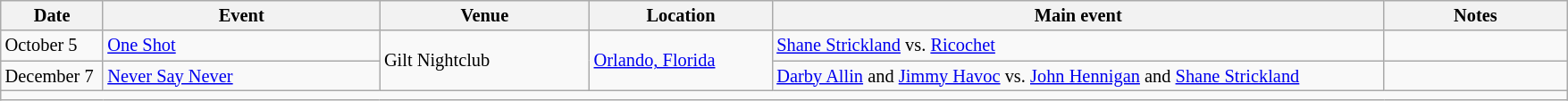<table class="sortable wikitable succession-box" style="font-size:85%; font-size:85%">
<tr>
<th scope="col" width="70">Date</th>
<th scope="col" width="200">Event</th>
<th scope="col" width="150">Venue</th>
<th scope="col" width="130">Location</th>
<th scope="col" width="450">Main event</th>
<th scope="col" width="130">Notes</th>
</tr>
<tr>
<td>October 5</td>
<td><a href='#'>One Shot</a></td>
<td rowspan="2">Gilt Nightclub</td>
<td rowspan="2"><a href='#'>Orlando, Florida</a></td>
<td><a href='#'>Shane Strickland</a> vs. <a href='#'>Ricochet</a></td>
<td></td>
</tr>
<tr>
<td>December 7</td>
<td><a href='#'>Never Say Never</a></td>
<td><a href='#'>Darby Allin</a> and <a href='#'>Jimmy Havoc</a> vs. <a href='#'>John Hennigan</a> and <a href='#'>Shane Strickland</a></td>
<td></td>
</tr>
<tr>
<td colspan="6"></td>
</tr>
</table>
